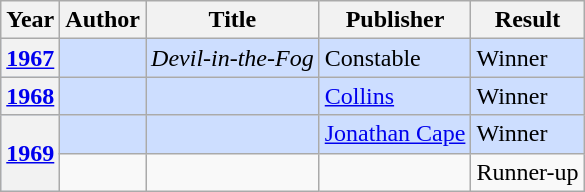<table class="wikitable sortable mw-collapsible">
<tr>
<th>Year</th>
<th>Author</th>
<th>Title</th>
<th>Publisher</th>
<th>Result</th>
</tr>
<tr style="background:#cddeff">
<th><a href='#'>1967</a></th>
<td></td>
<td><em>Devil-in-the-Fog</em></td>
<td>Constable</td>
<td>Winner</td>
</tr>
<tr style="background:#cddeff">
<th><a href='#'>1968</a></th>
<td></td>
<td><em></em></td>
<td><a href='#'>Collins</a></td>
<td>Winner</td>
</tr>
<tr style="background:#cddeff">
<th rowspan="2"><a href='#'>1969</a></th>
<td></td>
<td><em></em></td>
<td><a href='#'>Jonathan Cape</a></td>
<td>Winner</td>
</tr>
<tr>
<td></td>
<td></td>
<td></td>
<td>Runner-up</td>
</tr>
</table>
